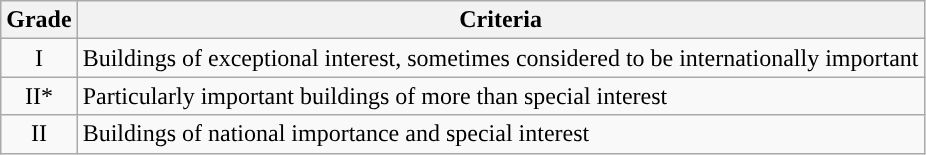<table class="wikitable">
<tr>
<th>Grade</th>
<th>Criteria</th>
</tr>
<tr>
<td align="center" >I</td>
<td>Buildings of exceptional interest, sometimes considered to be internationally important</td>
</tr>
<tr>
<td align="center" >II*</td>
<td>Particularly important buildings of more than special interest</td>
</tr>
<tr>
<td align="center" >II</td>
<td>Buildings of national importance and special interest</td>
</tr>
</table>
